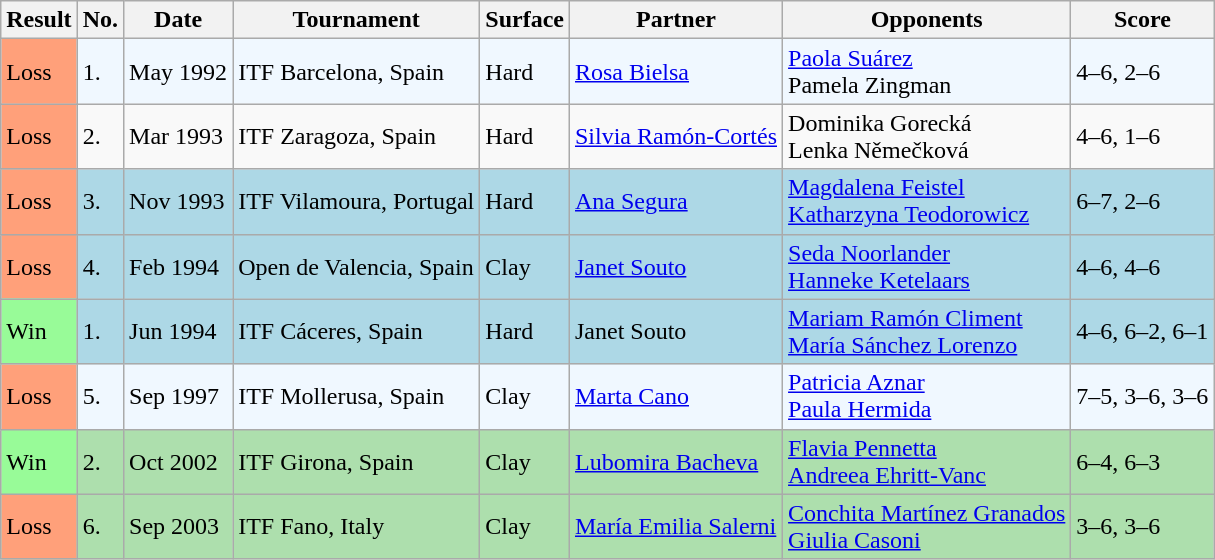<table class="sortable wikitable">
<tr>
<th>Result</th>
<th>No.</th>
<th>Date</th>
<th>Tournament</th>
<th>Surface</th>
<th>Partner</th>
<th>Opponents</th>
<th class="unsortable">Score</th>
</tr>
<tr style="background:#f0f8ff;">
<td style="background:#ffa07a;">Loss</td>
<td>1.</td>
<td>May 1992</td>
<td>ITF Barcelona, Spain</td>
<td>Hard</td>
<td> <a href='#'>Rosa Bielsa</a></td>
<td> <a href='#'>Paola Suárez</a> <br>  Pamela Zingman</td>
<td>4–6, 2–6</td>
</tr>
<tr>
<td style="background:#ffa07a;">Loss</td>
<td>2.</td>
<td>Mar 1993</td>
<td>ITF Zaragoza, Spain</td>
<td>Hard</td>
<td> <a href='#'>Silvia Ramón-Cortés</a></td>
<td> Dominika Gorecká <br>  Lenka Němečková</td>
<td>4–6, 1–6</td>
</tr>
<tr style="background:lightblue;">
<td style="background:#ffa07a;">Loss</td>
<td>3.</td>
<td>Nov 1993</td>
<td>ITF Vilamoura, Portugal</td>
<td>Hard</td>
<td> <a href='#'>Ana Segura</a></td>
<td> <a href='#'>Magdalena Feistel</a> <br>  <a href='#'>Katharzyna Teodorowicz</a></td>
<td>6–7, 2–6</td>
</tr>
<tr style="background:lightblue;">
<td style="background:#ffa07a;">Loss</td>
<td>4.</td>
<td>Feb 1994</td>
<td>Open de Valencia, Spain</td>
<td>Clay</td>
<td> <a href='#'>Janet Souto</a></td>
<td> <a href='#'>Seda Noorlander</a> <br>  <a href='#'>Hanneke Ketelaars</a></td>
<td>4–6, 4–6</td>
</tr>
<tr style="background:lightblue;">
<td style="background:#98fb98;">Win</td>
<td>1.</td>
<td>Jun 1994</td>
<td>ITF Cáceres, Spain</td>
<td>Hard</td>
<td> Janet Souto</td>
<td> <a href='#'>Mariam Ramón Climent</a> <br>  <a href='#'>María Sánchez Lorenzo</a></td>
<td>4–6, 6–2, 6–1</td>
</tr>
<tr style="background:#f0f8ff;">
<td style="background:#ffa07a;">Loss</td>
<td>5.</td>
<td>Sep 1997</td>
<td>ITF Mollerusa, Spain</td>
<td>Clay</td>
<td> <a href='#'>Marta Cano</a></td>
<td> <a href='#'>Patricia Aznar</a> <br>  <a href='#'>Paula Hermida</a></td>
<td>7–5, 3–6, 3–6</td>
</tr>
<tr style="background:#addfad;">
<td style="background:#98fb98;">Win</td>
<td>2.</td>
<td>Oct 2002</td>
<td>ITF Girona, Spain</td>
<td>Clay</td>
<td> <a href='#'>Lubomira Bacheva</a></td>
<td> <a href='#'>Flavia Pennetta</a> <br>  <a href='#'>Andreea Ehritt-Vanc</a></td>
<td>6–4, 6–3</td>
</tr>
<tr style="background:#addfad;">
<td style="background:#ffa07a;">Loss</td>
<td>6.</td>
<td>Sep 2003</td>
<td>ITF Fano, Italy</td>
<td>Clay</td>
<td> <a href='#'>María Emilia Salerni</a></td>
<td> <a href='#'>Conchita Martínez Granados</a> <br>  <a href='#'>Giulia Casoni</a></td>
<td>3–6, 3–6</td>
</tr>
</table>
